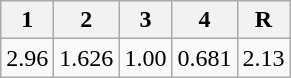<table class=wikitable>
<tr>
<th>1</th>
<th>2</th>
<th>3</th>
<th>4</th>
<th>R</th>
</tr>
<tr>
<td>2.96</td>
<td>1.626</td>
<td>1.00</td>
<td>0.681</td>
<td>2.13</td>
</tr>
</table>
